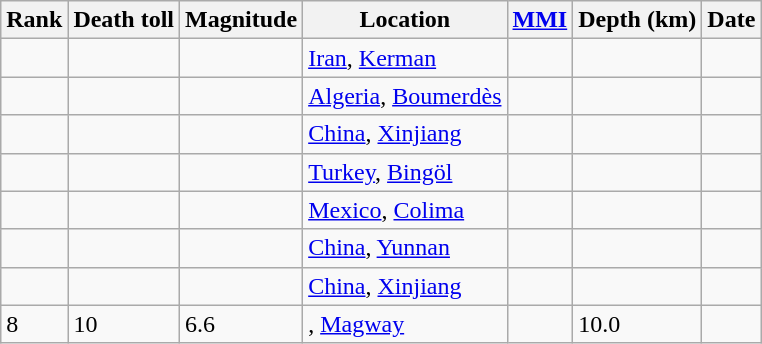<table class="sortable wikitable" style="font-size:100%;">
<tr>
<th>Rank</th>
<th>Death toll</th>
<th>Magnitude</th>
<th>Location</th>
<th><a href='#'>MMI</a></th>
<th>Depth (km)</th>
<th>Date</th>
</tr>
<tr>
<td></td>
<td></td>
<td></td>
<td> <a href='#'>Iran</a>, <a href='#'>Kerman</a></td>
<td></td>
<td></td>
<td></td>
</tr>
<tr>
<td></td>
<td></td>
<td></td>
<td> <a href='#'>Algeria</a>, <a href='#'>Boumerdès</a></td>
<td></td>
<td></td>
<td></td>
</tr>
<tr>
<td></td>
<td></td>
<td></td>
<td> <a href='#'>China</a>, <a href='#'>Xinjiang</a></td>
<td></td>
<td></td>
<td></td>
</tr>
<tr>
<td></td>
<td></td>
<td></td>
<td> <a href='#'>Turkey</a>, <a href='#'>Bingöl</a></td>
<td></td>
<td></td>
<td></td>
</tr>
<tr>
<td></td>
<td></td>
<td></td>
<td> <a href='#'>Mexico</a>, <a href='#'>Colima</a></td>
<td></td>
<td></td>
<td></td>
</tr>
<tr>
<td></td>
<td></td>
<td></td>
<td> <a href='#'>China</a>, <a href='#'>Yunnan</a></td>
<td></td>
<td></td>
<td></td>
</tr>
<tr>
<td></td>
<td></td>
<td></td>
<td> <a href='#'>China</a>, <a href='#'>Xinjiang</a></td>
<td></td>
<td></td>
<td></td>
</tr>
<tr>
<td>8</td>
<td>10</td>
<td>6.6</td>
<td>, <a href='#'>Magway</a></td>
<td></td>
<td>10.0</td>
<td></td>
</tr>
</table>
